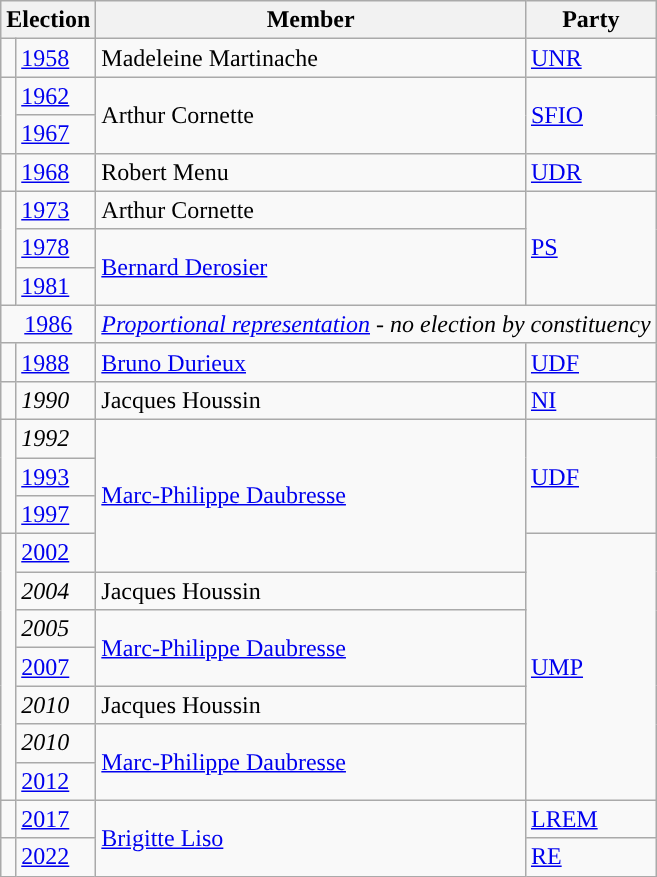<table class="wikitable">
<tr>
<th colspan="2">Election</th>
<th>Member</th>
<th>Party</th>
</tr>
<tr>
<td style="color:inherit;background-color: "></td>
<td><a href='#'>1958</a></td>
<td>Madeleine Martinache</td>
<td><a href='#'>UNR</a></td>
</tr>
<tr>
<td rowspan="2" style="background-color: "></td>
<td><a href='#'>1962</a></td>
<td rowspan="2">Arthur Cornette</td>
<td rowspan="2"><a href='#'>SFIO</a></td>
</tr>
<tr>
<td><a href='#'>1967</a></td>
</tr>
<tr>
<td style="color:inherit;background-color: "></td>
<td><a href='#'>1968</a></td>
<td>Robert Menu</td>
<td><a href='#'>UDR</a></td>
</tr>
<tr>
<td rowspan="3" style="background-color: "></td>
<td><a href='#'>1973</a></td>
<td>Arthur Cornette</td>
<td rowspan="3"><a href='#'>PS</a></td>
</tr>
<tr>
<td><a href='#'>1978</a></td>
<td rowspan="2"><a href='#'>Bernard Derosier</a></td>
</tr>
<tr>
<td><a href='#'>1981</a></td>
</tr>
<tr>
<td colspan="2" align="center"><a href='#'>1986</a></td>
<td colspan="2"><em><a href='#'>Proportional representation</a> - no election by constituency</em></td>
</tr>
<tr>
<td style="color:inherit;background-color: "></td>
<td><a href='#'>1988</a></td>
<td><a href='#'>Bruno Durieux</a></td>
<td><a href='#'>UDF</a></td>
</tr>
<tr>
<td style="color:inherit;background-color: "></td>
<td><em>1990</em></td>
<td>Jacques Houssin</td>
<td><a href='#'>NI</a></td>
</tr>
<tr>
<td rowspan="3" style="background-color: "></td>
<td><em>1992</em></td>
<td rowspan="4"><a href='#'>Marc-Philippe Daubresse</a></td>
<td rowspan="3"><a href='#'>UDF</a></td>
</tr>
<tr>
<td><a href='#'>1993</a></td>
</tr>
<tr>
<td><a href='#'>1997</a></td>
</tr>
<tr>
<td rowspan="7" style="background-color: "></td>
<td><a href='#'>2002</a></td>
<td rowspan="7"><a href='#'>UMP</a></td>
</tr>
<tr>
<td><em>2004</em></td>
<td>Jacques Houssin</td>
</tr>
<tr>
<td><em>2005</em></td>
<td rowspan="2"><a href='#'>Marc-Philippe Daubresse</a></td>
</tr>
<tr>
<td><a href='#'>2007</a></td>
</tr>
<tr>
<td><em>2010</em></td>
<td>Jacques Houssin</td>
</tr>
<tr>
<td><em>2010</em></td>
<td rowspan="2"><a href='#'>Marc-Philippe Daubresse</a></td>
</tr>
<tr>
<td><a href='#'>2012</a></td>
</tr>
<tr>
<td style="color:inherit;background-color: "></td>
<td><a href='#'>2017</a></td>
<td rowspan="2"><a href='#'>Brigitte Liso</a></td>
<td><a href='#'>LREM</a></td>
</tr>
<tr>
<td style="color:inherit;background-color: "></td>
<td><a href='#'>2022</a></td>
<td><a href='#'>RE</a></td>
</tr>
</table>
